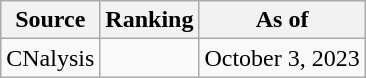<table class="wikitable" style="text-align:center">
<tr>
<th>Source</th>
<th>Ranking</th>
<th>As of</th>
</tr>
<tr>
<td align=left>CNalysis</td>
<td></td>
<td>October 3, 2023</td>
</tr>
</table>
